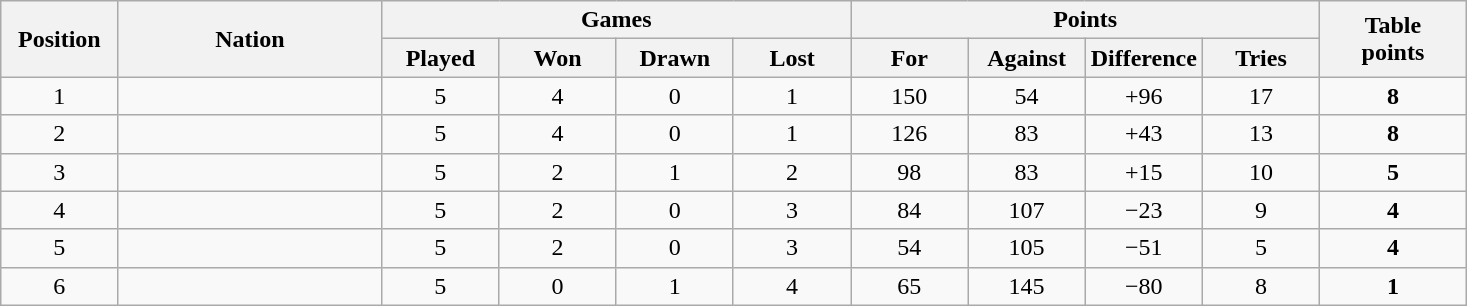<table class="wikitable" style="text-align:center">
<tr>
<th rowspan="2" style="width:8%;">Position</th>
<th rowspan="2" style="width:18%;">Nation</th>
<th colspan="4" style="width:32%;">Games</th>
<th colspan="4" style="width:32%;">Points</th>
<th rowspan="2" style="width:10%;">Table<br>points</th>
</tr>
<tr>
<th style="width:8%;">Played</th>
<th style="width:8%;">Won</th>
<th style="width:8%;">Drawn</th>
<th style="width:8%;">Lost</th>
<th style="width:8%;">For</th>
<th style="width:8%;">Against</th>
<th style="width:8%;">Difference</th>
<th style="width:8%;">Tries</th>
</tr>
<tr>
<td>1</td>
<td align="left"></td>
<td>5</td>
<td>4</td>
<td>0</td>
<td>1</td>
<td>150</td>
<td>54</td>
<td>+96</td>
<td>17</td>
<td><strong>8</strong></td>
</tr>
<tr>
<td>2</td>
<td align="left"></td>
<td>5</td>
<td>4</td>
<td>0</td>
<td>1</td>
<td>126</td>
<td>83</td>
<td>+43</td>
<td>13</td>
<td><strong>8</strong></td>
</tr>
<tr>
<td>3</td>
<td align="left"></td>
<td>5</td>
<td>2</td>
<td>1</td>
<td>2</td>
<td>98</td>
<td>83</td>
<td>+15</td>
<td>10</td>
<td><strong>5</strong></td>
</tr>
<tr>
<td>4</td>
<td align="left"></td>
<td>5</td>
<td>2</td>
<td>0</td>
<td>3</td>
<td>84</td>
<td>107</td>
<td>−23</td>
<td>9</td>
<td><strong>4</strong></td>
</tr>
<tr>
<td>5</td>
<td align="left"></td>
<td>5</td>
<td>2</td>
<td>0</td>
<td>3</td>
<td>54</td>
<td>105</td>
<td>−51</td>
<td>5</td>
<td><strong>4</strong></td>
</tr>
<tr>
<td>6</td>
<td align="left"></td>
<td>5</td>
<td>0</td>
<td>1</td>
<td>4</td>
<td>65</td>
<td>145</td>
<td>−80</td>
<td>8</td>
<td><strong>1</strong></td>
</tr>
</table>
